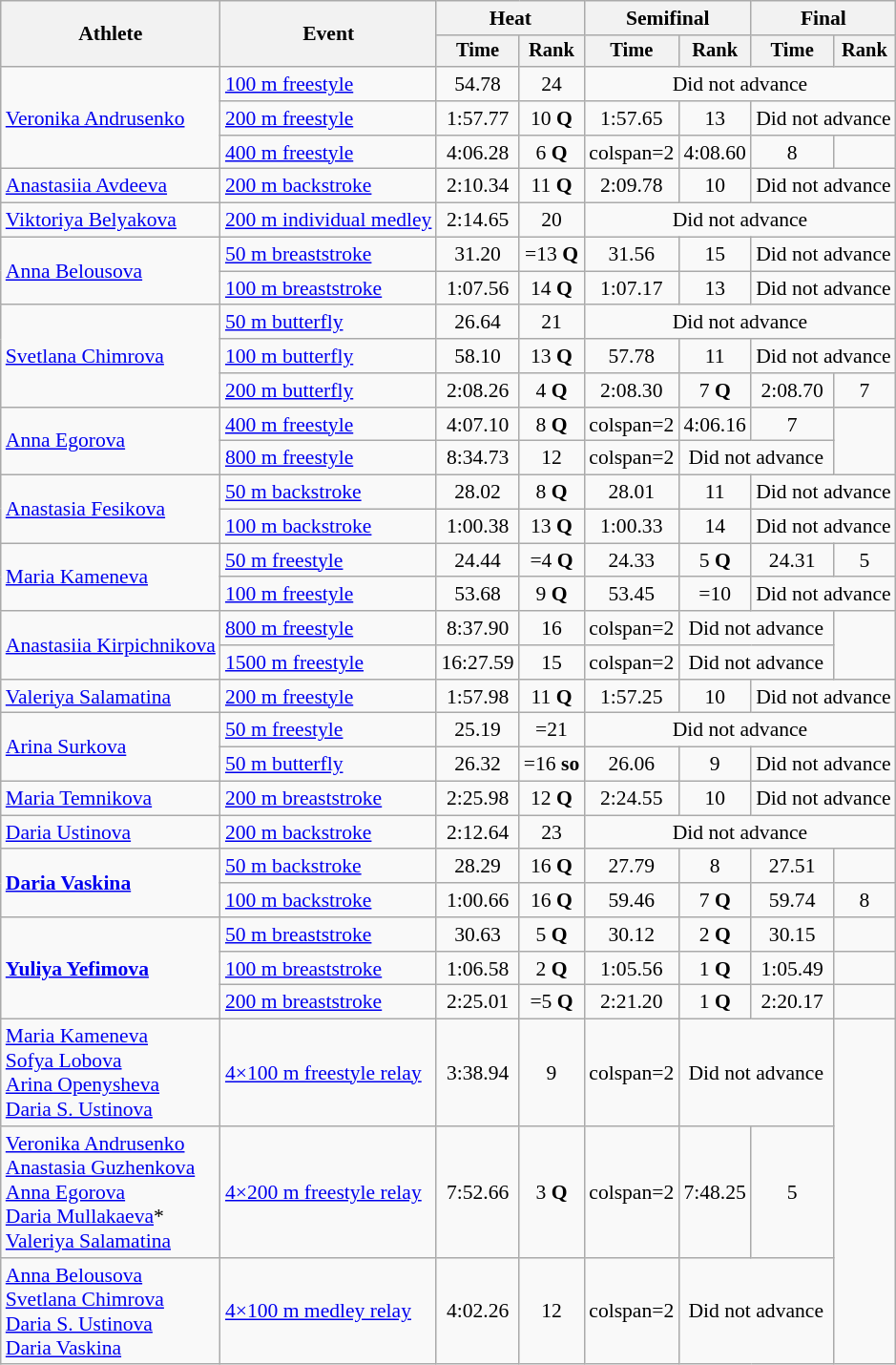<table class="wikitable" style="text-align:center; font-size:90%">
<tr>
<th rowspan=2>Athlete</th>
<th rowspan=2>Event</th>
<th colspan=2>Heat</th>
<th colspan=2>Semifinal</th>
<th colspan=2>Final</th>
</tr>
<tr style="font-size:95%">
<th>Time</th>
<th>Rank</th>
<th>Time</th>
<th>Rank</th>
<th>Time</th>
<th>Rank</th>
</tr>
<tr>
<td rowspan=3 align=left><a href='#'>Veronika Andrusenko</a></td>
<td align=left><a href='#'>100 m freestyle</a></td>
<td>54.78</td>
<td>24</td>
<td colspan=4>Did not advance</td>
</tr>
<tr>
<td align=left><a href='#'>200 m freestyle</a></td>
<td>1:57.77</td>
<td>10 <strong>Q</strong></td>
<td>1:57.65</td>
<td>13</td>
<td colspan=2>Did not advance</td>
</tr>
<tr>
<td align=left><a href='#'>400 m freestyle</a></td>
<td>4:06.28</td>
<td>6 <strong>Q</strong></td>
<td>colspan=2 </td>
<td>4:08.60</td>
<td>8</td>
</tr>
<tr>
<td align=left><a href='#'>Anastasiia Avdeeva</a></td>
<td align=left><a href='#'>200 m backstroke</a></td>
<td>2:10.34</td>
<td>11 <strong>Q</strong></td>
<td>2:09.78</td>
<td>10</td>
<td colspan=2>Did not advance</td>
</tr>
<tr>
<td align=left><a href='#'>Viktoriya Belyakova</a></td>
<td align=left><a href='#'>200 m individual medley</a></td>
<td>2:14.65</td>
<td>20</td>
<td colspan=4>Did not advance</td>
</tr>
<tr>
<td rowspan=2 align=left><a href='#'>Anna Belousova</a></td>
<td align=left><a href='#'>50 m breaststroke</a></td>
<td>31.20</td>
<td>=13 <strong>Q</strong></td>
<td>31.56</td>
<td>15</td>
<td colspan=2>Did not advance</td>
</tr>
<tr>
<td align=left><a href='#'>100 m breaststroke</a></td>
<td>1:07.56</td>
<td>14 <strong>Q</strong></td>
<td>1:07.17</td>
<td>13</td>
<td colspan=2>Did not advance</td>
</tr>
<tr>
<td rowspan=3 align=left><a href='#'>Svetlana Chimrova</a></td>
<td align=left><a href='#'>50 m butterfly</a></td>
<td>26.64</td>
<td>21</td>
<td colspan=4>Did not advance</td>
</tr>
<tr>
<td align=left><a href='#'>100 m butterfly</a></td>
<td>58.10</td>
<td>13 <strong>Q</strong></td>
<td>57.78</td>
<td>11</td>
<td colspan=2>Did not advance</td>
</tr>
<tr>
<td align=left><a href='#'>200 m butterfly</a></td>
<td>2:08.26</td>
<td>4 <strong>Q</strong></td>
<td>2:08.30</td>
<td>7 <strong>Q</strong></td>
<td>2:08.70</td>
<td>7</td>
</tr>
<tr>
<td rowspan=2 align=left><a href='#'>Anna Egorova</a></td>
<td align=left><a href='#'>400 m freestyle</a></td>
<td>4:07.10</td>
<td>8 <strong>Q</strong></td>
<td>colspan=2 </td>
<td>4:06.16</td>
<td>7</td>
</tr>
<tr>
<td align=left><a href='#'>800 m freestyle</a></td>
<td>8:34.73</td>
<td>12</td>
<td>colspan=2 </td>
<td colspan=2>Did not advance</td>
</tr>
<tr>
<td rowspan=2 align=left><a href='#'>Anastasia Fesikova</a></td>
<td align=left><a href='#'>50 m backstroke</a></td>
<td>28.02</td>
<td>8 <strong>Q</strong></td>
<td>28.01</td>
<td>11</td>
<td colspan=2>Did not advance</td>
</tr>
<tr>
<td align=left><a href='#'>100 m backstroke</a></td>
<td>1:00.38</td>
<td>13 <strong>Q</strong></td>
<td>1:00.33</td>
<td>14</td>
<td colspan=2>Did not advance</td>
</tr>
<tr>
<td rowspan=2 align=left><a href='#'>Maria Kameneva</a></td>
<td align=left><a href='#'>50 m freestyle</a></td>
<td>24.44</td>
<td>=4 <strong>Q</strong></td>
<td>24.33</td>
<td>5 <strong>Q</strong></td>
<td>24.31</td>
<td>5</td>
</tr>
<tr>
<td align=left><a href='#'>100 m freestyle</a></td>
<td>53.68</td>
<td>9 <strong>Q</strong></td>
<td>53.45</td>
<td>=10</td>
<td colspan=2>Did not advance</td>
</tr>
<tr>
<td rowspan=2 align=left><a href='#'>Anastasiia Kirpichnikova</a></td>
<td align=left><a href='#'>800 m freestyle</a></td>
<td>8:37.90</td>
<td>16</td>
<td>colspan=2 </td>
<td colspan=2>Did not advance</td>
</tr>
<tr>
<td align=left><a href='#'>1500 m freestyle</a></td>
<td>16:27.59</td>
<td>15</td>
<td>colspan=2 </td>
<td colspan=2>Did not advance</td>
</tr>
<tr>
<td align=left><a href='#'>Valeriya Salamatina</a></td>
<td align=left><a href='#'>200 m freestyle</a></td>
<td>1:57.98</td>
<td>11 <strong>Q</strong></td>
<td>1:57.25</td>
<td>10</td>
<td colspan=2>Did not advance</td>
</tr>
<tr>
<td rowspan=2 align=left><a href='#'>Arina Surkova</a></td>
<td align=left><a href='#'>50 m freestyle</a></td>
<td>25.19</td>
<td>=21</td>
<td colspan=4>Did not advance</td>
</tr>
<tr>
<td align=left><a href='#'>50 m butterfly</a></td>
<td>26.32</td>
<td>=16  <strong>so</strong></td>
<td>26.06</td>
<td>9</td>
<td colspan=2>Did not advance</td>
</tr>
<tr>
<td align=left><a href='#'>Maria Temnikova</a></td>
<td align=left><a href='#'>200 m breaststroke</a></td>
<td>2:25.98</td>
<td>12 <strong>Q</strong></td>
<td>2:24.55</td>
<td>10</td>
<td colspan=2>Did not advance</td>
</tr>
<tr>
<td align=left><a href='#'>Daria Ustinova</a></td>
<td align=left><a href='#'>200 m backstroke</a></td>
<td>2:12.64</td>
<td>23</td>
<td colspan=4>Did not advance</td>
</tr>
<tr>
<td rowspan=2 align=left><strong><a href='#'>Daria Vaskina</a></strong></td>
<td align=left><a href='#'>50 m backstroke</a></td>
<td>28.29</td>
<td>16 <strong>Q</strong></td>
<td>27.79</td>
<td>8</td>
<td>27.51</td>
<td></td>
</tr>
<tr>
<td align=left><a href='#'>100 m backstroke</a></td>
<td>1:00.66</td>
<td>16 <strong>Q</strong></td>
<td>59.46</td>
<td>7 <strong>Q</strong></td>
<td>59.74</td>
<td>8</td>
</tr>
<tr>
<td rowspan=3 align=left><strong><a href='#'>Yuliya Yefimova</a></strong></td>
<td align=left><a href='#'>50 m breaststroke</a></td>
<td>30.63</td>
<td>5 <strong>Q</strong></td>
<td>30.12</td>
<td>2 <strong>Q</strong></td>
<td>30.15</td>
<td></td>
</tr>
<tr>
<td align=left><a href='#'>100 m breaststroke</a></td>
<td>1:06.58</td>
<td>2 <strong>Q</strong></td>
<td>1:05.56</td>
<td>1 <strong>Q</strong></td>
<td>1:05.49</td>
<td></td>
</tr>
<tr>
<td align=left><a href='#'>200 m breaststroke</a></td>
<td>2:25.01</td>
<td>=5 <strong>Q</strong></td>
<td>2:21.20</td>
<td>1 <strong>Q</strong></td>
<td>2:20.17</td>
<td></td>
</tr>
<tr>
<td align=left><a href='#'>Maria Kameneva</a><br><a href='#'>Sofya Lobova</a><br><a href='#'>Arina Openysheva</a><br><a href='#'>Daria S. Ustinova</a></td>
<td align=left><a href='#'>4×100 m freestyle relay</a></td>
<td>3:38.94</td>
<td>9</td>
<td>colspan=2 </td>
<td colspan=2>Did not advance</td>
</tr>
<tr>
<td align=left><a href='#'>Veronika Andrusenko</a><br><a href='#'>Anastasia Guzhenkova</a><br><a href='#'>Anna Egorova</a><br><a href='#'>Daria Mullakaeva</a>*<br><a href='#'>Valeriya Salamatina</a></td>
<td align=left><a href='#'>4×200 m freestyle relay</a></td>
<td>7:52.66</td>
<td>3 <strong>Q</strong></td>
<td>colspan=2 </td>
<td>7:48.25</td>
<td>5</td>
</tr>
<tr>
<td align=left><a href='#'>Anna Belousova</a><br><a href='#'>Svetlana Chimrova</a><br><a href='#'>Daria S. Ustinova</a><br><a href='#'>Daria Vaskina</a></td>
<td align=left><a href='#'>4×100 m medley relay</a></td>
<td>4:02.26</td>
<td>12</td>
<td>colspan=2 </td>
<td colspan=2>Did not advance</td>
</tr>
</table>
